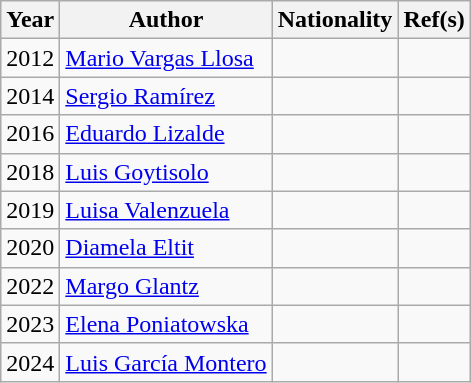<table class="wikitable">
<tr>
<th>Year</th>
<th>Author</th>
<th>Nationality</th>
<th>Ref(s)</th>
</tr>
<tr>
<td>2012</td>
<td><a href='#'>Mario Vargas Llosa</a></td>
<td> </td>
<td></td>
</tr>
<tr>
<td>2014</td>
<td><a href='#'>Sergio Ramírez</a></td>
<td></td>
<td></td>
</tr>
<tr>
<td>2016</td>
<td><a href='#'>Eduardo Lizalde</a></td>
<td></td>
<td></td>
</tr>
<tr>
<td>2018</td>
<td><a href='#'>Luis Goytisolo</a></td>
<td></td>
<td></td>
</tr>
<tr>
<td>2019</td>
<td><a href='#'>Luisa Valenzuela</a></td>
<td></td>
<td></td>
</tr>
<tr>
<td>2020</td>
<td><a href='#'>Diamela Eltit</a></td>
<td></td>
<td></td>
</tr>
<tr>
<td>2022</td>
<td><a href='#'>Margo Glantz</a></td>
<td></td>
<td></td>
</tr>
<tr>
<td>2023</td>
<td><a href='#'>Elena Poniatowska</a></td>
<td></td>
<td></td>
</tr>
<tr>
<td>2024</td>
<td><a href='#'>Luis García Montero</a></td>
<td></td>
<td></td>
</tr>
</table>
